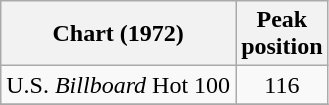<table class="wikitable">
<tr>
<th align="left">Chart (1972)</th>
<th align="left">Peak<br>position</th>
</tr>
<tr>
<td align="left">U.S. <em>Billboard</em> Hot 100</td>
<td style="text-align:center;">116</td>
</tr>
<tr>
</tr>
</table>
